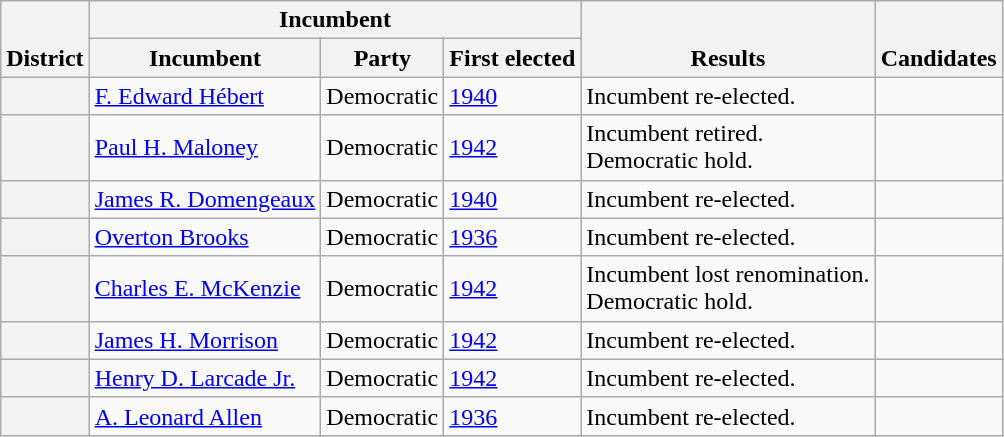<table class=wikitable>
<tr valign=bottom>
<th rowspan=2>District</th>
<th colspan=3>Incumbent</th>
<th rowspan=2>Results</th>
<th rowspan=2>Candidates</th>
</tr>
<tr>
<th>Incumbent</th>
<th>Party</th>
<th>First elected</th>
</tr>
<tr>
<th></th>
<td><a href='#'>F. Edward Hébert</a></td>
<td>Democratic</td>
<td><a href='#'>1940</a></td>
<td>Incumbent re-elected.</td>
<td nowrap></td>
</tr>
<tr>
<th></th>
<td><a href='#'>Paul H. Maloney</a></td>
<td>Democratic</td>
<td><a href='#'>1942</a></td>
<td>Incumbent retired.<br>Democratic hold.</td>
<td nowrap></td>
</tr>
<tr>
<th></th>
<td><a href='#'>James R. Domengeaux</a></td>
<td>Democratic</td>
<td><a href='#'>1940</a></td>
<td>Incumbent re-elected.</td>
<td nowrap></td>
</tr>
<tr>
<th></th>
<td><a href='#'>Overton Brooks</a></td>
<td>Democratic</td>
<td><a href='#'>1936</a></td>
<td>Incumbent re-elected.</td>
<td nowrap></td>
</tr>
<tr>
<th></th>
<td><a href='#'>Charles E. McKenzie</a></td>
<td>Democratic</td>
<td><a href='#'>1942</a></td>
<td>Incumbent lost renomination.<br>Democratic hold.</td>
<td nowrap></td>
</tr>
<tr>
<th></th>
<td><a href='#'>James H. Morrison</a></td>
<td>Democratic</td>
<td><a href='#'>1942</a></td>
<td>Incumbent re-elected.</td>
<td nowrap></td>
</tr>
<tr>
<th></th>
<td><a href='#'>Henry D. Larcade Jr.</a></td>
<td>Democratic</td>
<td><a href='#'>1942</a></td>
<td>Incumbent re-elected.</td>
<td nowrap></td>
</tr>
<tr>
<th></th>
<td><a href='#'>A. Leonard Allen</a></td>
<td>Democratic</td>
<td><a href='#'>1936</a></td>
<td>Incumbent re-elected.</td>
<td nowrap></td>
</tr>
</table>
